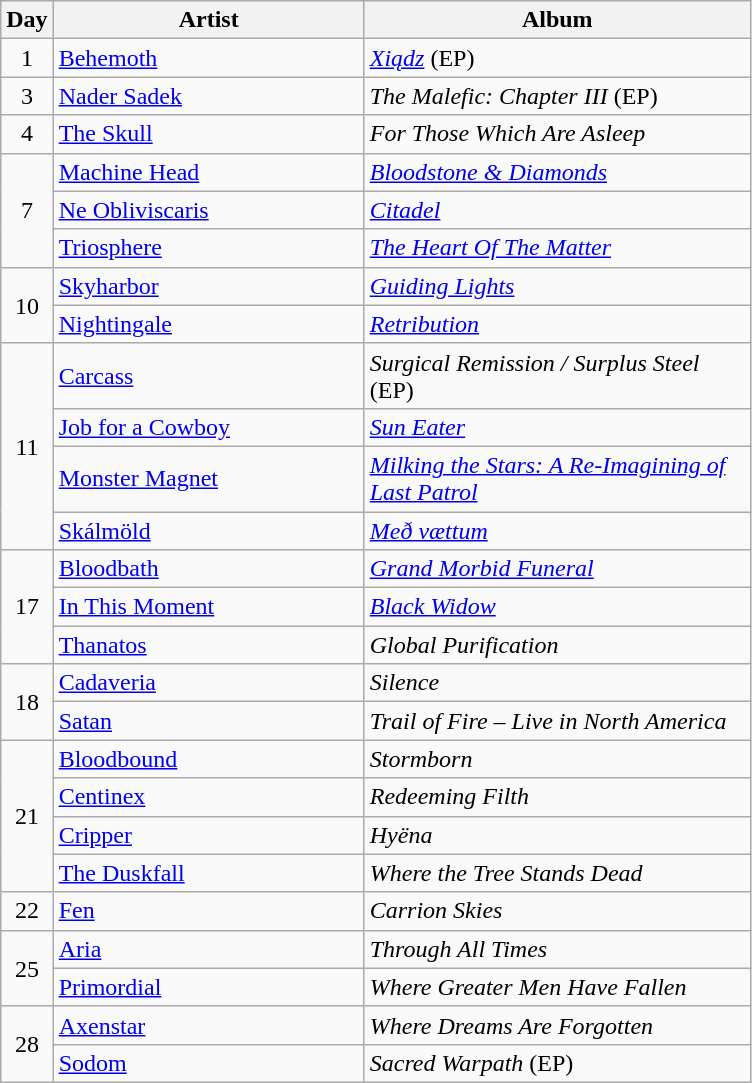<table class="wikitable">
<tr>
<th style="width:20px;">Day</th>
<th style="width:200px;">Artist</th>
<th style="width:250px;">Album</th>
</tr>
<tr>
<td style="text-align:center;">1</td>
<td><a href='#'>Behemoth</a></td>
<td><em><a href='#'>Xiądz</a></em> (EP)</td>
</tr>
<tr>
<td style="text-align:center;">3</td>
<td><a href='#'>Nader Sadek</a></td>
<td><em>The Malefic: Chapter III</em> (EP)</td>
</tr>
<tr>
<td style="text-align:center;">4</td>
<td><a href='#'>The Skull</a></td>
<td><em>For Those Which Are Asleep</em></td>
</tr>
<tr>
<td style="text-align:center;" rowspan="3">7</td>
<td><a href='#'>Machine Head</a></td>
<td><em><a href='#'>Bloodstone & Diamonds</a></em></td>
</tr>
<tr>
<td><a href='#'>Ne Obliviscaris</a></td>
<td><em><a href='#'>Citadel</a></em> </td>
</tr>
<tr>
<td><a href='#'>Triosphere</a></td>
<td><em><a href='#'>The Heart Of The Matter</a></em> </td>
</tr>
<tr>
<td style="text-align:center;" rowspan="2">10</td>
<td><a href='#'>Skyharbor</a></td>
<td><em><a href='#'>Guiding Lights</a></em></td>
</tr>
<tr>
<td><a href='#'>Nightingale</a></td>
<td><em><a href='#'>Retribution</a></em></td>
</tr>
<tr>
<td style="text-align:center;" rowspan="4">11</td>
<td><a href='#'>Carcass</a></td>
<td><em>Surgical Remission / Surplus Steel</em> (EP)</td>
</tr>
<tr>
<td><a href='#'>Job for a Cowboy</a></td>
<td><em><a href='#'>Sun Eater</a></em></td>
</tr>
<tr>
<td><a href='#'>Monster Magnet</a></td>
<td><em><a href='#'>Milking the Stars: A Re-Imagining of Last Patrol</a></em></td>
</tr>
<tr>
<td><a href='#'>Skálmöld</a></td>
<td><em><a href='#'>Með vættum</a></em></td>
</tr>
<tr>
<td style="text-align:center;" rowspan="3">17</td>
<td><a href='#'>Bloodbath</a></td>
<td><em><a href='#'>Grand Morbid Funeral</a></em></td>
</tr>
<tr>
<td><a href='#'>In This Moment</a></td>
<td><em><a href='#'>Black Widow</a></em></td>
</tr>
<tr>
<td><a href='#'>Thanatos</a></td>
<td><em>Global Purification</em></td>
</tr>
<tr>
<td style="text-align:center;" rowspan="2">18</td>
<td><a href='#'>Cadaveria</a></td>
<td><em>Silence</em></td>
</tr>
<tr>
<td><a href='#'>Satan</a></td>
<td><em>Trail of Fire – Live in North America</em></td>
</tr>
<tr>
<td style="text-align:center;" rowspan="4">21</td>
<td><a href='#'>Bloodbound</a></td>
<td><em>Stormborn</em></td>
</tr>
<tr>
<td><a href='#'>Centinex</a></td>
<td><em>Redeeming Filth</em></td>
</tr>
<tr>
<td><a href='#'>Cripper</a></td>
<td><em>Hyëna</em></td>
</tr>
<tr>
<td><a href='#'>The Duskfall</a></td>
<td><em>Where the Tree Stands Dead</em></td>
</tr>
<tr>
<td style="text-align:center;">22</td>
<td><a href='#'>Fen</a></td>
<td><em>Carrion Skies</em></td>
</tr>
<tr>
<td style="text-align:center;" rowspan="2">25</td>
<td><a href='#'>Aria</a></td>
<td><em>Through All Times</em></td>
</tr>
<tr>
<td><a href='#'>Primordial</a></td>
<td><em>Where Greater Men Have Fallen</em></td>
</tr>
<tr>
<td style="text-align:center;" rowspan="2">28</td>
<td><a href='#'>Axenstar</a></td>
<td><em>Where Dreams Are Forgotten</em></td>
</tr>
<tr>
<td><a href='#'>Sodom</a></td>
<td><em>Sacred Warpath</em> (EP)</td>
</tr>
</table>
